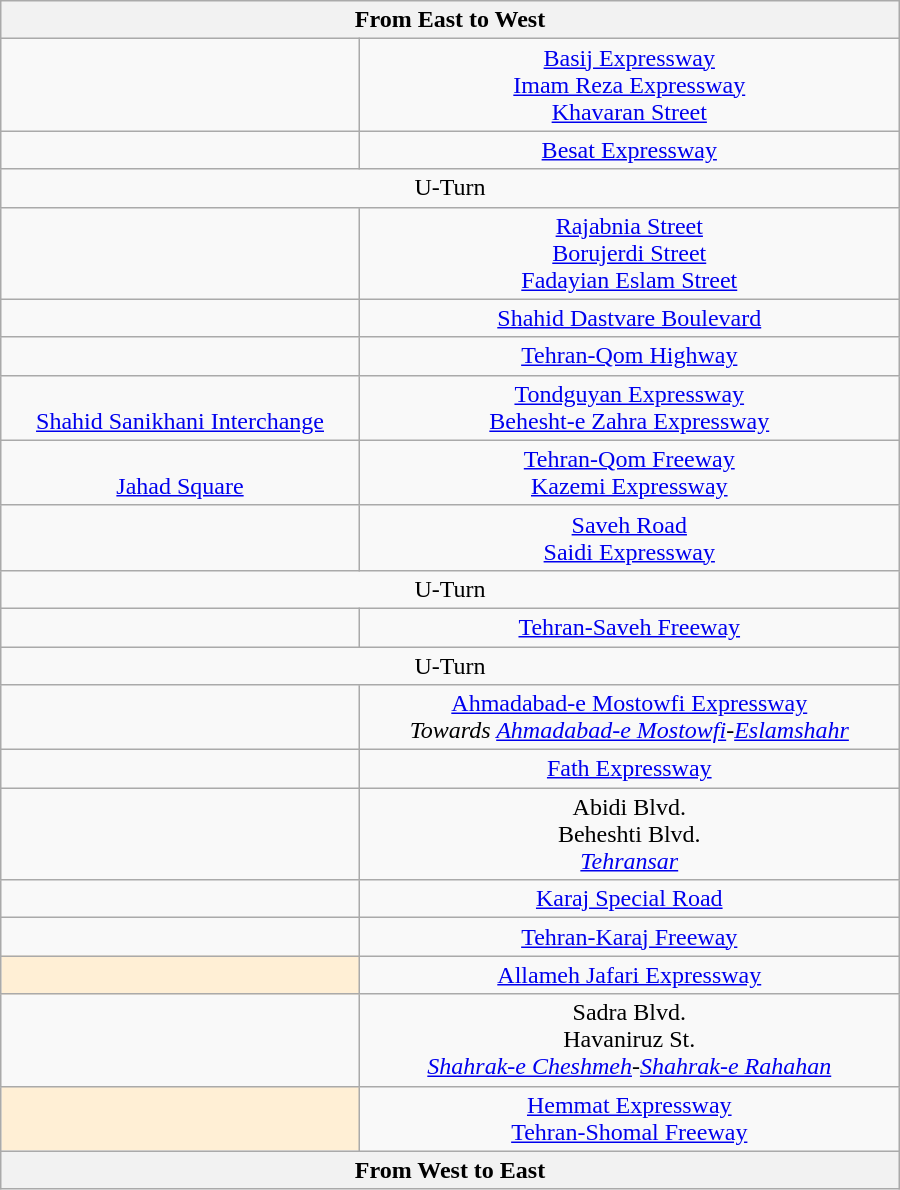<table class="wikitable" style="text-align:center" width="600px">
<tr>
<th text-align="center" colspan="3"> From East to West </th>
</tr>
<tr>
<td><br></td>
<td> <a href='#'>Basij Expressway</a><br> <a href='#'>Imam Reza Expressway</a><br> <a href='#'>Khavaran Street</a></td>
</tr>
<tr>
<td></td>
<td> <a href='#'>Besat Expressway</a></td>
</tr>
<tr>
<td text-align="center" colspan="3"> U-Turn</td>
</tr>
<tr>
<td></td>
<td> <a href='#'>Rajabnia Street</a><br> <a href='#'>Borujerdi Street</a><br> <a href='#'>Fadayian Eslam Street</a></td>
</tr>
<tr>
<td></td>
<td> <a href='#'>Shahid Dastvare Boulevard</a></td>
</tr>
<tr>
<td></td>
<td> <a href='#'>Tehran-Qom Highway</a></td>
</tr>
<tr>
<td><br><a href='#'>Shahid Sanikhani Interchange</a></td>
<td> <a href='#'>Tondguyan Expressway</a><br> <a href='#'>Behesht-e Zahra Expressway</a></td>
</tr>
<tr>
<td><br><a href='#'>Jahad Square</a></td>
<td> <a href='#'>Tehran-Qom Freeway</a><br> <a href='#'>Kazemi Expressway</a></td>
</tr>
<tr>
<td></td>
<td> <a href='#'>Saveh Road</a><br> <a href='#'>Saidi Expressway</a></td>
</tr>
<tr>
<td text-align="center" colspan="3"> U-Turn</td>
</tr>
<tr>
<td></td>
<td> <a href='#'>Tehran-Saveh Freeway</a></td>
</tr>
<tr>
<td text-align="center" colspan="3"> U-Turn</td>
</tr>
<tr>
<td></td>
<td> <a href='#'>Ahmadabad-e Mostowfi Expressway</a><br><em>Towards <a href='#'>Ahmadabad-e Mostowfi</a>-<a href='#'>Eslamshahr</a></em></td>
</tr>
<tr>
<td></td>
<td> <a href='#'>Fath Expressway</a></td>
</tr>
<tr>
<td></td>
<td> Abidi Blvd.<br> Beheshti Blvd.<br><em><a href='#'>Tehransar</a></em></td>
</tr>
<tr>
<td></td>
<td> <a href='#'>Karaj Special Road</a></td>
</tr>
<tr>
<td></td>
<td> <a href='#'>Tehran-Karaj Freeway</a></td>
</tr>
<tr>
<td align="center" bgcolor="#FFEFD5"><br></td>
<td> <a href='#'>Allameh Jafari Expressway</a></td>
</tr>
<tr>
<td></td>
<td> Sadra Blvd.<br> Havaniruz St.<br><em><a href='#'>Shahrak-e Cheshmeh</a>-<a href='#'>Shahrak-e Rahahan</a></em></td>
</tr>
<tr>
<td align="center" bgcolor="#FFEFD5"></td>
<td> <a href='#'>Hemmat Expressway</a><br> <a href='#'>Tehran-Shomal Freeway</a></td>
</tr>
<tr>
<th text-align="center" colspan="3"> From West to East </th>
</tr>
</table>
